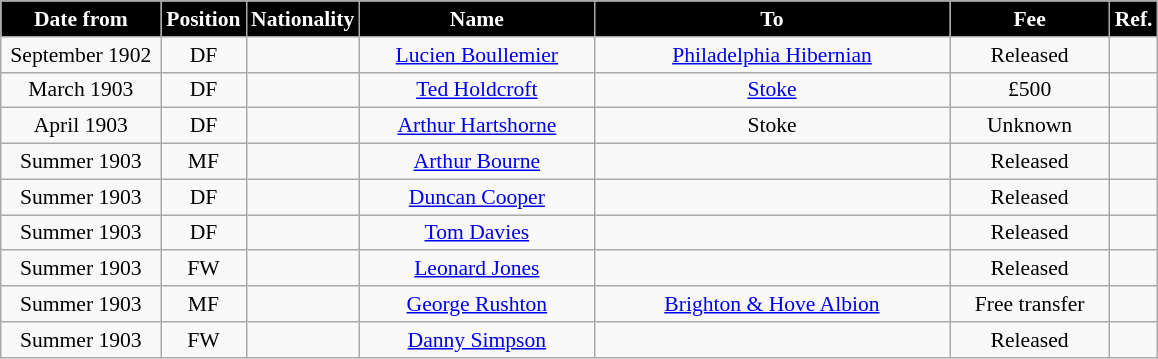<table class="wikitable" style="text-align:center; font-size:90%; ">
<tr>
<th style="background:#000000; color:white; width:100px;">Date from</th>
<th style="background:#000000; color:white; width:50px;">Position</th>
<th style="background:#000000; color:white; width:50px;">Nationality</th>
<th style="background:#000000; color:white; width:150px;">Name</th>
<th style="background:#000000; color:white; width:230px;">To</th>
<th style="background:#000000; color:white; width:100px;">Fee</th>
<th style="background:#000000; color:white; width:25px;">Ref.</th>
</tr>
<tr>
<td>September 1902</td>
<td>DF</td>
<td></td>
<td><a href='#'>Lucien Boullemier</a></td>
<td> <a href='#'>Philadelphia Hibernian</a></td>
<td>Released</td>
<td></td>
</tr>
<tr>
<td>March 1903</td>
<td>DF</td>
<td></td>
<td><a href='#'>Ted Holdcroft</a></td>
<td><a href='#'>Stoke</a></td>
<td>£500</td>
<td></td>
</tr>
<tr>
<td>April 1903</td>
<td>DF</td>
<td></td>
<td><a href='#'>Arthur Hartshorne</a></td>
<td>Stoke</td>
<td>Unknown</td>
<td></td>
</tr>
<tr>
<td>Summer 1903</td>
<td>MF</td>
<td></td>
<td><a href='#'>Arthur Bourne</a></td>
<td></td>
<td>Released</td>
<td></td>
</tr>
<tr>
<td>Summer 1903</td>
<td>DF</td>
<td></td>
<td><a href='#'>Duncan Cooper</a></td>
<td></td>
<td>Released</td>
<td></td>
</tr>
<tr>
<td>Summer 1903</td>
<td>DF</td>
<td></td>
<td><a href='#'>Tom Davies</a></td>
<td></td>
<td>Released</td>
<td></td>
</tr>
<tr>
<td>Summer 1903</td>
<td>FW</td>
<td></td>
<td><a href='#'>Leonard Jones</a></td>
<td></td>
<td>Released</td>
<td></td>
</tr>
<tr>
<td>Summer 1903</td>
<td>MF</td>
<td></td>
<td><a href='#'>George Rushton</a></td>
<td><a href='#'>Brighton & Hove Albion</a></td>
<td>Free transfer</td>
<td></td>
</tr>
<tr>
<td>Summer 1903</td>
<td>FW</td>
<td></td>
<td><a href='#'>Danny Simpson</a></td>
<td></td>
<td>Released</td>
<td></td>
</tr>
</table>
